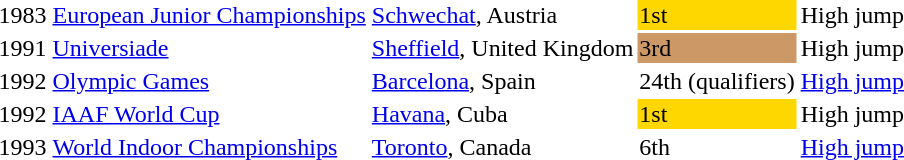<table>
<tr>
<td>1983</td>
<td><a href='#'>European Junior Championships</a></td>
<td><a href='#'>Schwechat</a>, Austria</td>
<td bgcolor=gold>1st</td>
<td>High jump</td>
</tr>
<tr>
<td>1991</td>
<td><a href='#'>Universiade</a></td>
<td><a href='#'>Sheffield</a>, United Kingdom</td>
<td bgcolor=cc9966>3rd</td>
<td>High jump</td>
</tr>
<tr>
<td>1992</td>
<td><a href='#'>Olympic Games</a></td>
<td><a href='#'>Barcelona</a>, Spain</td>
<td>24th (qualifiers)</td>
<td><a href='#'>High jump</a></td>
</tr>
<tr>
<td>1992</td>
<td><a href='#'>IAAF World Cup</a></td>
<td><a href='#'>Havana</a>, Cuba</td>
<td bgcolor=gold>1st</td>
<td>High jump</td>
</tr>
<tr>
<td>1993</td>
<td><a href='#'>World Indoor Championships</a></td>
<td><a href='#'>Toronto</a>, Canada</td>
<td>6th</td>
<td><a href='#'>High jump</a></td>
</tr>
</table>
